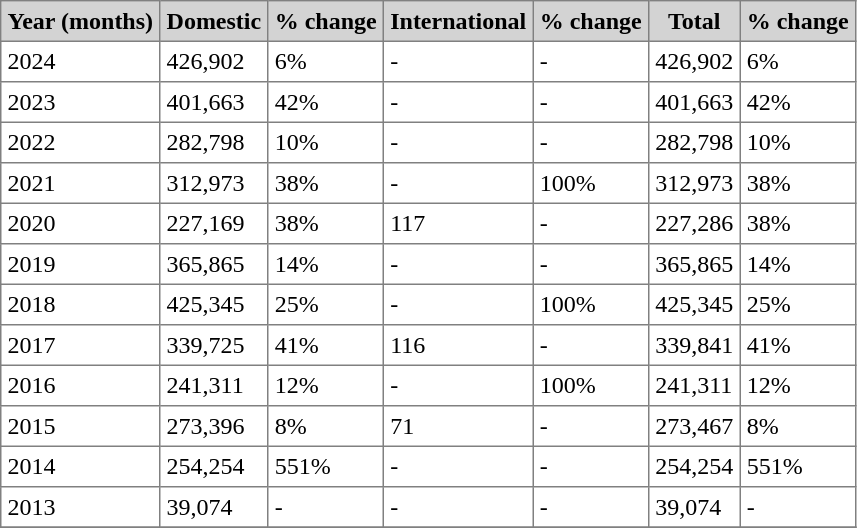<table class="toccolours" border="1" cellpadding="4" style="border-collapse:collapse">
<tr bgcolor=lightgrey>
<th>Year (months)</th>
<th>Domestic</th>
<th>% change</th>
<th>International</th>
<th>% change</th>
<th>Total</th>
<th>% change</th>
</tr>
<tr>
<td>2024</td>
<td>426,902</td>
<td> 6%</td>
<td>-</td>
<td>-</td>
<td>426,902</td>
<td> 6%</td>
</tr>
<tr>
<td>2023</td>
<td>401,663</td>
<td> 42%</td>
<td>-</td>
<td>-</td>
<td>401,663</td>
<td> 42%</td>
</tr>
<tr>
<td>2022</td>
<td>282,798</td>
<td> 10%</td>
<td>-</td>
<td>-</td>
<td>282,798</td>
<td> 10%</td>
</tr>
<tr>
<td>2021</td>
<td>312,973</td>
<td> 38%</td>
<td>-</td>
<td> 100%</td>
<td>312,973</td>
<td> 38%</td>
</tr>
<tr>
<td>2020</td>
<td>227,169</td>
<td> 38%</td>
<td>117</td>
<td>-</td>
<td>227,286</td>
<td> 38%</td>
</tr>
<tr>
<td>2019</td>
<td>365,865</td>
<td> 14%</td>
<td>-</td>
<td>-</td>
<td>365,865</td>
<td> 14%</td>
</tr>
<tr>
<td>2018</td>
<td>425,345</td>
<td> 25%</td>
<td>-</td>
<td> 100%</td>
<td>425,345</td>
<td> 25%</td>
</tr>
<tr>
<td>2017</td>
<td>339,725</td>
<td> 41%</td>
<td>116</td>
<td>-</td>
<td>339,841</td>
<td> 41%</td>
</tr>
<tr>
<td>2016</td>
<td>241,311</td>
<td> 12%</td>
<td>-</td>
<td> 100%</td>
<td>241,311</td>
<td> 12%</td>
</tr>
<tr>
<td>2015</td>
<td>273,396</td>
<td> 8%</td>
<td>71</td>
<td>-</td>
<td>273,467</td>
<td> 8%</td>
</tr>
<tr>
<td>2014</td>
<td>254,254</td>
<td> 551%</td>
<td>-</td>
<td>-</td>
<td>254,254</td>
<td> 551%</td>
</tr>
<tr>
<td>2013</td>
<td>39,074</td>
<td>-</td>
<td>-</td>
<td>-</td>
<td>39,074</td>
<td>-</td>
</tr>
<tr>
</tr>
</table>
